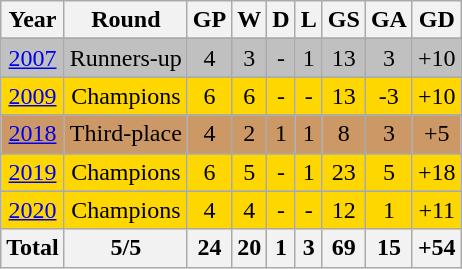<table class="wikitable" style="text-align: center;">
<tr>
<th>Year</th>
<th>Round</th>
<th>GP</th>
<th>W</th>
<th>D</th>
<th>L</th>
<th>GS</th>
<th>GA</th>
<th>GD</th>
</tr>
<tr>
</tr>
<tr style="background:Silver;">
<td><a href='#'>2007</a></td>
<td>Runners-up</td>
<td>4</td>
<td>3</td>
<td>-</td>
<td>1</td>
<td>13</td>
<td>3</td>
<td>+10</td>
</tr>
<tr>
</tr>
<tr style="background:Gold;">
<td> <a href='#'>2009</a></td>
<td>Champions</td>
<td>6</td>
<td>6</td>
<td>-</td>
<td>-</td>
<td>13</td>
<td>-3</td>
<td>+10</td>
</tr>
<tr>
</tr>
<tr style="background:#cc9966;">
<td><a href='#'>2018</a></td>
<td>Third-place</td>
<td>4</td>
<td>2</td>
<td>1</td>
<td>1</td>
<td>8</td>
<td>3</td>
<td>+5</td>
</tr>
<tr>
</tr>
<tr style="background:Gold;">
<td> <a href='#'>2019</a></td>
<td>Champions</td>
<td>6</td>
<td>5</td>
<td>-</td>
<td>1</td>
<td>23</td>
<td>5</td>
<td>+18</td>
</tr>
<tr>
</tr>
<tr style="background:Gold;">
<td><a href='#'>2020</a></td>
<td>Champions</td>
<td>4</td>
<td>4</td>
<td>-</td>
<td>-</td>
<td>12</td>
<td>1</td>
<td>+11</td>
</tr>
<tr>
<th>Total</th>
<th>5/5</th>
<th>24</th>
<th>20</th>
<th>1</th>
<th>3</th>
<th>69</th>
<th>15</th>
<th>+54</th>
</tr>
</table>
